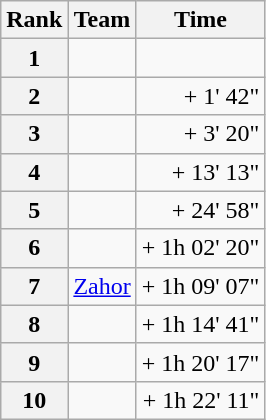<table class="wikitable">
<tr>
<th scope="col">Rank</th>
<th scope="col">Team</th>
<th scope="col">Time</th>
</tr>
<tr>
<th scope="row">1</th>
<td></td>
<td style="text-align:right;"></td>
</tr>
<tr>
<th scope="row">2</th>
<td></td>
<td style="text-align:right;">+ 1' 42"</td>
</tr>
<tr>
<th scope="row">3</th>
<td></td>
<td style="text-align:right;">+ 3' 20"</td>
</tr>
<tr>
<th scope="row">4</th>
<td></td>
<td style="text-align:right;">+ 13' 13"</td>
</tr>
<tr>
<th scope="row">5</th>
<td></td>
<td style="text-align:right;">+ 24' 58"</td>
</tr>
<tr>
<th scope="row">6</th>
<td></td>
<td style="text-align:right;">+ 1h 02' 20"</td>
</tr>
<tr>
<th scope="row">7</th>
<td><a href='#'>Zahor</a></td>
<td style="text-align:right;">+ 1h 09' 07"</td>
</tr>
<tr>
<th scope="row">8</th>
<td></td>
<td style="text-align:right;">+ 1h 14' 41"</td>
</tr>
<tr>
<th scope="row">9</th>
<td></td>
<td style="text-align:right;">+ 1h 20' 17"</td>
</tr>
<tr>
<th scope="row">10</th>
<td></td>
<td style="text-align:right;">+ 1h 22' 11"</td>
</tr>
</table>
